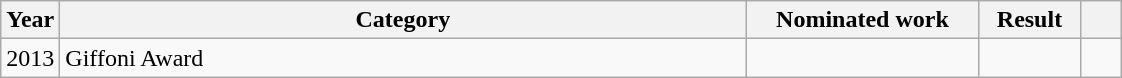<table class="wikitable">
<tr>
<th>Year</th>
<th width="450">Category</th>
<th width="148">Nominated work</th>
<th width="60">Result</th>
<th width="20" class="unsortable"></th>
</tr>
<tr>
<td>2013</td>
<td>Giffoni Award</td>
<td></td>
<td></td>
<td></td>
</tr>
</table>
